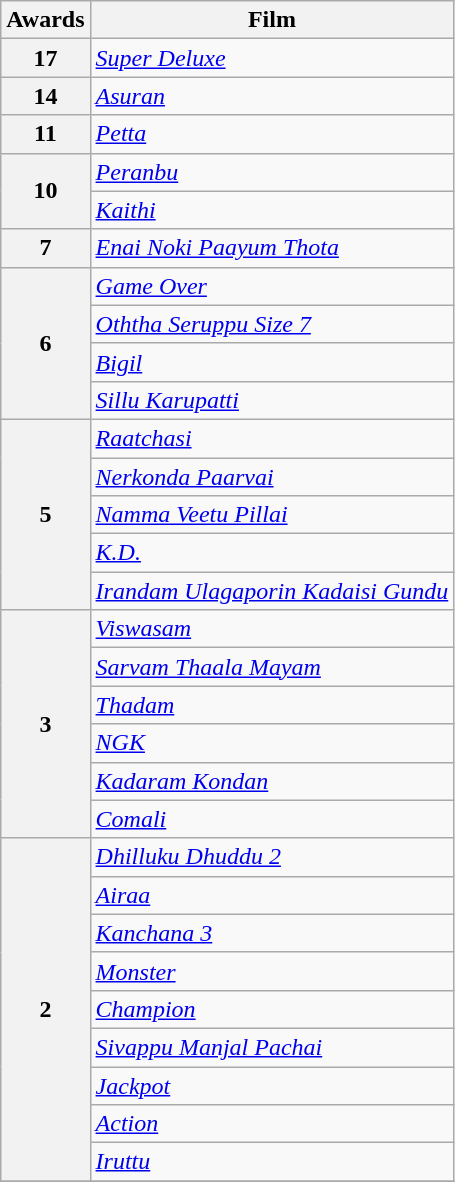<table class="wikitable" style="display:inline-table;">
<tr>
<th>Awards</th>
<th>Film</th>
</tr>
<tr>
<th scope=row>17</th>
<td><em><a href='#'>Super Deluxe</a></em></td>
</tr>
<tr>
<th scope=row>14</th>
<td><em><a href='#'>Asuran</a></em></td>
</tr>
<tr>
<th scope=row>11</th>
<td><em><a href='#'>Petta</a></em></td>
</tr>
<tr>
<th rowspan=2>10</th>
<td><em><a href='#'>Peranbu</a></em></td>
</tr>
<tr>
<td><em><a href='#'>Kaithi</a></em></td>
</tr>
<tr>
<th scope=row>7</th>
<td><em><a href='#'>Enai Noki Paayum Thota</a></em></td>
</tr>
<tr>
<th rowspan=4>6</th>
<td><em><a href='#'>Game Over</a></em></td>
</tr>
<tr>
<td><em><a href='#'>Oththa Seruppu Size 7</a></em></td>
</tr>
<tr>
<td><em><a href='#'>Bigil</a></em></td>
</tr>
<tr>
<td><em><a href='#'>Sillu Karupatti</a></em></td>
</tr>
<tr>
<th rowspan=5>5</th>
<td><em><a href='#'>Raatchasi</a></em></td>
</tr>
<tr>
<td><em><a href='#'>Nerkonda Paarvai</a></em></td>
</tr>
<tr>
<td><em><a href='#'>Namma Veetu Pillai</a></em></td>
</tr>
<tr>
<td><em><a href='#'>K.D.</a></em></td>
</tr>
<tr>
<td><em><a href='#'>Irandam Ulagaporin Kadaisi Gundu</a></em></td>
</tr>
<tr>
<th rowspan=6>3</th>
<td><em><a href='#'>Viswasam</a></em></td>
</tr>
<tr>
<td><em><a href='#'>Sarvam Thaala Mayam</a></em></td>
</tr>
<tr>
<td><em><a href='#'>Thadam</a></em></td>
</tr>
<tr>
<td><em><a href='#'>NGK</a></em></td>
</tr>
<tr>
<td><em><a href='#'>Kadaram Kondan</a></em></td>
</tr>
<tr>
<td><em><a href='#'>Comali</a></em></td>
</tr>
<tr>
<th rowspan=9>2</th>
<td><em><a href='#'>Dhilluku Dhuddu 2</a></em></td>
</tr>
<tr>
<td><em><a href='#'>Airaa</a></em></td>
</tr>
<tr>
<td><em><a href='#'>Kanchana 3</a></em></td>
</tr>
<tr>
<td><em><a href='#'>Monster</a></em></td>
</tr>
<tr>
<td><em><a href='#'>Champion</a></em></td>
</tr>
<tr>
<td><em><a href='#'>Sivappu Manjal Pachai</a></em></td>
</tr>
<tr>
<td><em><a href='#'>Jackpot</a></em></td>
</tr>
<tr>
<td><em><a href='#'>Action</a></em></td>
</tr>
<tr>
<td><em><a href='#'>Iruttu</a></em></td>
</tr>
<tr>
</tr>
</table>
